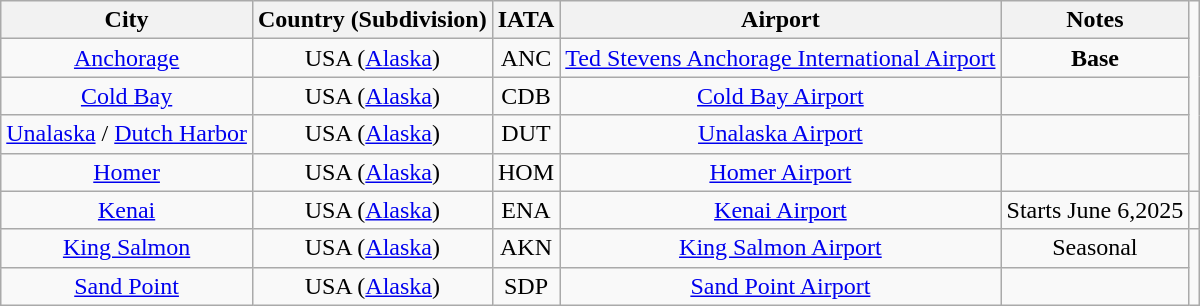<table class="wikitable sortable" style="text-align: center;">
<tr>
<th>City</th>
<th>Country (Subdivision)</th>
<th>IATA</th>
<th>Airport</th>
<th>Notes</th>
</tr>
<tr>
<td><a href='#'>Anchorage</a></td>
<td>USA (<a href='#'>Alaska</a>)</td>
<td>ANC</td>
<td><a href='#'>Ted Stevens Anchorage International Airport</a></td>
<td><strong>Base</strong></td>
</tr>
<tr>
<td><a href='#'>Cold Bay</a></td>
<td>USA (<a href='#'>Alaska</a>)</td>
<td>CDB</td>
<td><a href='#'>Cold Bay Airport</a></td>
<td></td>
</tr>
<tr>
<td><a href='#'>Unalaska</a> / <a href='#'>Dutch Harbor</a></td>
<td>USA (<a href='#'>Alaska</a>)</td>
<td>DUT</td>
<td><a href='#'>Unalaska Airport</a></td>
<td></td>
</tr>
<tr>
<td><a href='#'>Homer</a></td>
<td>USA (<a href='#'>Alaska</a>)</td>
<td>HOM</td>
<td><a href='#'>Homer Airport</a></td>
<td></td>
</tr>
<tr>
<td><a href='#'>Kenai</a></td>
<td>USA (<a href='#'>Alaska</a>)</td>
<td>ENA</td>
<td><a href='#'>Kenai Airport</a></td>
<td>Starts June 6,2025</td>
<td></td>
</tr>
<tr>
<td><a href='#'>King Salmon</a></td>
<td>USA (<a href='#'>Alaska</a>)</td>
<td>AKN</td>
<td><a href='#'>King Salmon Airport</a></td>
<td>Seasonal</td>
</tr>
<tr>
<td><a href='#'>Sand Point</a></td>
<td>USA (<a href='#'>Alaska</a>)</td>
<td>SDP</td>
<td><a href='#'>Sand Point Airport</a></td>
<td></td>
</tr>
</table>
